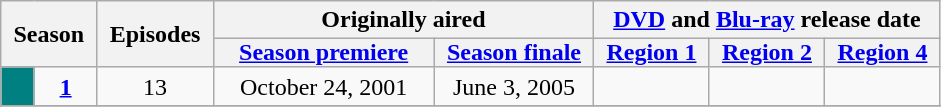<table class="wikitable" style="text-align:center">
<tr>
<th style="padding: 0px 8px" colspan="2" rowspan="2">Season</th>
<th style="padding: 0px 8px" rowspan="2">Episodes</th>
<th colspan="2">Originally aired</th>
<th colspan="3"><a href='#'>DVD</a> and <a href='#'>Blu-ray</a> release date</th>
</tr>
<tr>
<th style="padding: 0px 8px"><a href='#'>Season premiere</a></th>
<th style="padding: 0px 8px"><a href='#'>Season finale</a></th>
<th style="padding: 0px 8px"><a href='#'>Region 1</a></th>
<th style="padding: 0px 8px"><a href='#'>Region 2</a></th>
<th style="padding: 0px 8px"><a href='#'>Region 4</a></th>
</tr>
<tr>
<td width="15px" bgcolor="teal"></td>
<td><strong><a href='#'>1</a></strong></td>
<td>13</td>
<td align="center" width="140">October 24, 2001</td>
<td>June 3, 2005</td>
<td></td>
<td></td>
<td></td>
</tr>
<tr>
</tr>
</table>
